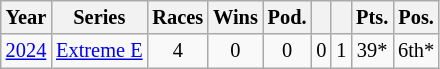<table class="wikitable" style="text-align:center; font-size:85%">
<tr>
<th>Year</th>
<th>Series</th>
<th>Races</th>
<th>Wins</th>
<th>Pod.</th>
<th></th>
<th></th>
<th>Pts.</th>
<th>Pos.</th>
</tr>
<tr>
<td><a href='#'>2024</a></td>
<td><a href='#'>Extreme E</a></td>
<td>4</td>
<td>0</td>
<td>0</td>
<td>0</td>
<td>1</td>
<td>39*</td>
<td>6th*</td>
</tr>
</table>
